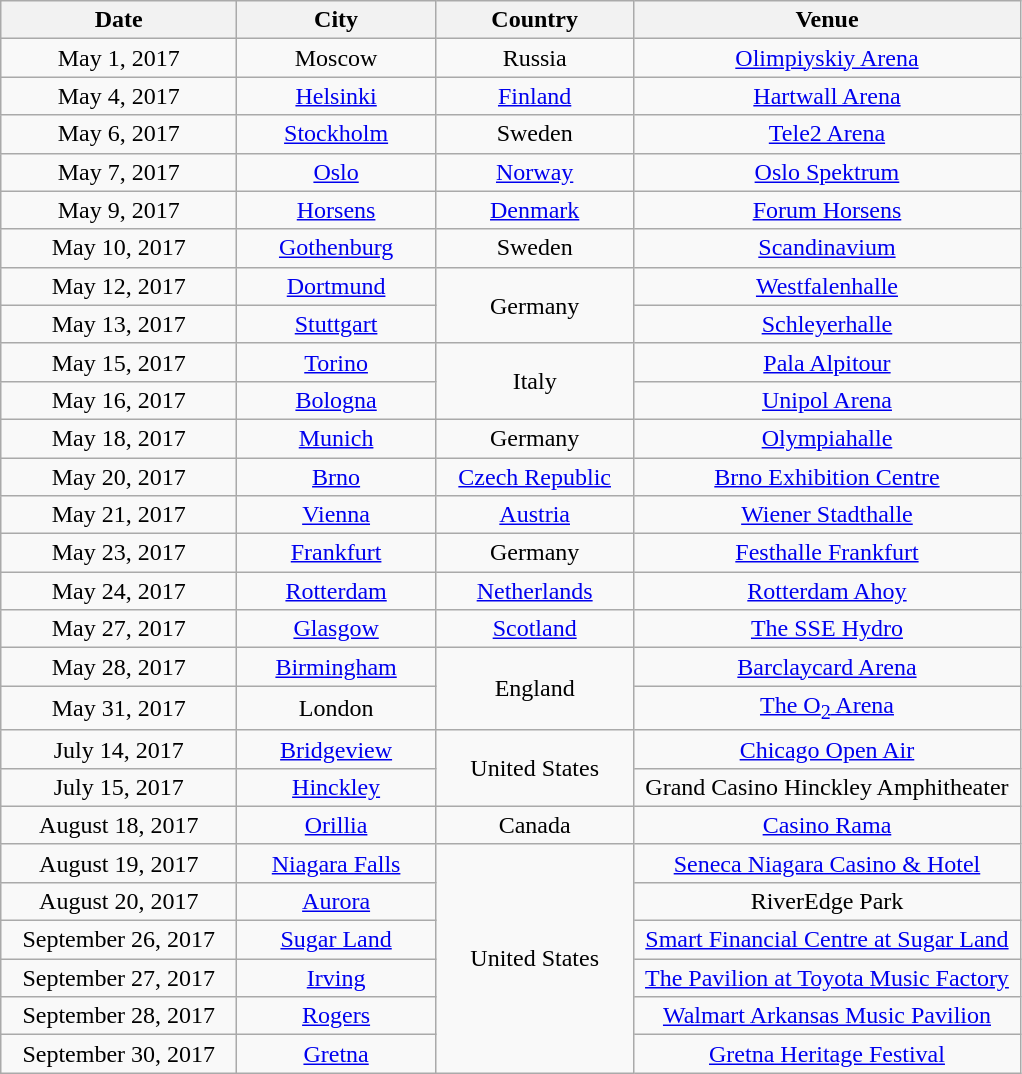<table class="wikitable plainrowheaders" style="text-align:center;">
<tr>
<th width="150">Date</th>
<th width="125">City</th>
<th width="125">Country</th>
<th width="250">Venue</th>
</tr>
<tr>
<td>May 1, 2017</td>
<td>Moscow</td>
<td>Russia</td>
<td><a href='#'>Olimpiyskiy Arena</a></td>
</tr>
<tr>
<td>May 4, 2017</td>
<td><a href='#'>Helsinki</a></td>
<td><a href='#'>Finland</a></td>
<td><a href='#'>Hartwall Arena</a></td>
</tr>
<tr>
<td>May 6, 2017</td>
<td><a href='#'>Stockholm</a></td>
<td>Sweden</td>
<td><a href='#'>Tele2 Arena</a></td>
</tr>
<tr>
<td>May 7, 2017</td>
<td><a href='#'>Oslo</a></td>
<td><a href='#'>Norway</a></td>
<td><a href='#'>Oslo Spektrum</a></td>
</tr>
<tr>
<td>May 9, 2017</td>
<td><a href='#'>Horsens</a></td>
<td><a href='#'>Denmark</a></td>
<td><a href='#'>Forum Horsens</a></td>
</tr>
<tr>
<td>May 10, 2017</td>
<td><a href='#'>Gothenburg</a></td>
<td>Sweden</td>
<td><a href='#'>Scandinavium</a></td>
</tr>
<tr>
<td>May 12, 2017</td>
<td><a href='#'>Dortmund</a></td>
<td rowspan="2">Germany</td>
<td><a href='#'>Westfalenhalle</a></td>
</tr>
<tr>
<td>May 13, 2017</td>
<td><a href='#'>Stuttgart</a></td>
<td><a href='#'>Schleyerhalle</a></td>
</tr>
<tr>
<td>May 15, 2017</td>
<td><a href='#'>Torino</a></td>
<td rowspan="2">Italy</td>
<td><a href='#'>Pala Alpitour</a></td>
</tr>
<tr>
<td>May 16, 2017</td>
<td><a href='#'>Bologna</a></td>
<td><a href='#'>Unipol Arena</a></td>
</tr>
<tr>
<td>May 18, 2017</td>
<td><a href='#'>Munich</a></td>
<td>Germany</td>
<td><a href='#'>Olympiahalle</a></td>
</tr>
<tr>
<td>May 20, 2017</td>
<td><a href='#'>Brno</a></td>
<td><a href='#'>Czech Republic</a></td>
<td><a href='#'>Brno Exhibition Centre</a></td>
</tr>
<tr>
<td>May 21, 2017</td>
<td><a href='#'>Vienna</a></td>
<td><a href='#'>Austria</a></td>
<td><a href='#'>Wiener Stadthalle</a></td>
</tr>
<tr>
<td>May 23, 2017</td>
<td><a href='#'>Frankfurt</a></td>
<td>Germany</td>
<td><a href='#'>Festhalle Frankfurt</a></td>
</tr>
<tr>
<td>May 24, 2017</td>
<td><a href='#'>Rotterdam</a></td>
<td><a href='#'>Netherlands</a></td>
<td><a href='#'>Rotterdam Ahoy</a></td>
</tr>
<tr>
<td>May 27, 2017</td>
<td><a href='#'>Glasgow</a></td>
<td><a href='#'>Scotland</a></td>
<td><a href='#'>The SSE Hydro</a></td>
</tr>
<tr>
<td>May 28, 2017</td>
<td><a href='#'>Birmingham</a></td>
<td rowspan="2">England</td>
<td><a href='#'>Barclaycard Arena</a></td>
</tr>
<tr>
<td>May 31, 2017</td>
<td>London</td>
<td><a href='#'>The O<sub>2</sub> Arena</a></td>
</tr>
<tr>
<td>July 14, 2017</td>
<td><a href='#'>Bridgeview</a></td>
<td rowspan="2">United States</td>
<td><a href='#'>Chicago Open Air</a></td>
</tr>
<tr>
<td>July 15, 2017</td>
<td><a href='#'>Hinckley</a></td>
<td>Grand Casino Hinckley Amphitheater</td>
</tr>
<tr>
<td>August 18, 2017</td>
<td><a href='#'>Orillia</a></td>
<td rowspan="1">Canada</td>
<td><a href='#'>Casino Rama</a></td>
</tr>
<tr>
<td>August 19, 2017</td>
<td><a href='#'>Niagara Falls</a></td>
<td rowspan="6">United States</td>
<td><a href='#'>Seneca Niagara Casino & Hotel</a></td>
</tr>
<tr>
<td>August 20, 2017</td>
<td><a href='#'>Aurora</a></td>
<td>RiverEdge Park</td>
</tr>
<tr>
<td>September 26, 2017</td>
<td><a href='#'>Sugar Land</a></td>
<td><a href='#'>Smart Financial Centre at Sugar Land</a></td>
</tr>
<tr>
<td>September 27, 2017</td>
<td><a href='#'>Irving</a></td>
<td><a href='#'>The Pavilion at Toyota Music Factory</a></td>
</tr>
<tr>
<td>September 28, 2017</td>
<td><a href='#'>Rogers</a></td>
<td><a href='#'>Walmart Arkansas Music Pavilion</a></td>
</tr>
<tr>
<td>September 30, 2017</td>
<td><a href='#'>Gretna</a></td>
<td><a href='#'>Gretna Heritage Festival</a></td>
</tr>
</table>
